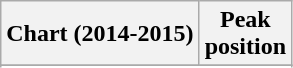<table class="wikitable sortable plainrowheaders" style="text-align:center">
<tr>
<th scope="col">Chart (2014-2015)</th>
<th scope="col">Peak<br>position</th>
</tr>
<tr>
</tr>
<tr>
</tr>
<tr>
</tr>
<tr>
</tr>
<tr>
</tr>
<tr>
</tr>
<tr>
</tr>
<tr>
</tr>
<tr>
</tr>
<tr>
</tr>
<tr>
</tr>
<tr>
</tr>
<tr>
</tr>
</table>
